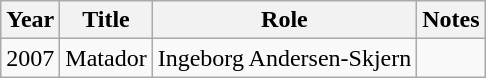<table class="wikitable">
<tr>
<th>Year</th>
<th>Title</th>
<th>Role</th>
<th>Notes</th>
</tr>
<tr>
<td>2007</td>
<td>Matador</td>
<td>Ingeborg Andersen-Skjern</td>
<td></td>
</tr>
</table>
